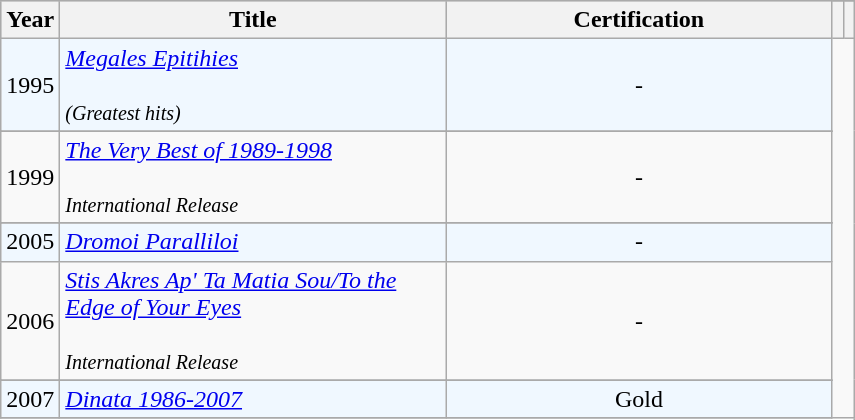<table class="wikitable"|width=100%>
<tr bgcolor="#CCCCCC">
<th width="20" rowspan="2">Year</th>
<th width="250" rowspan="2">Title</th>
<th width="250" rowspan="2">Certification</th>
</tr>
<tr>
<th></th>
<th></th>
</tr>
<tr bgcolor="#F0F8FF">
<td>1995</td>
<td><em><a href='#'>Megales Epitihies</a></em>  <br><br><em><small>(Greatest hits)</small></em></td>
<td align="center">-</td>
</tr>
<tr>
</tr>
<tr>
<td>1999</td>
<td><em><a href='#'>The Very Best of 1989-1998</a></em>  <br><br><em><small>International Release</small></em></td>
<td align="center">-</td>
</tr>
<tr>
</tr>
<tr bgcolor="#F0F8FF">
<td>2005</td>
<td><em><a href='#'>Dromoi Paralliloi</a></em>  <br></td>
<td align="center">-</td>
</tr>
<tr>
<td>2006</td>
<td><em><a href='#'>Stis Akres Ap' Ta Matia Sou/To the Edge of Your Eyes</a></em>  <br><br><em><small>International Release</small></em></td>
<td align="center">-</td>
</tr>
<tr>
</tr>
<tr bgcolor="#F0F8FF">
<td>2007</td>
<td><em><a href='#'>Dinata 1986-2007</a></em>  <br></td>
<td align="center">Gold</td>
</tr>
<tr>
</tr>
</table>
